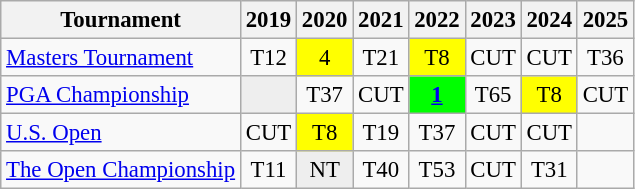<table class="wikitable" style="font-size:95%;text-align:center;">
<tr>
<th>Tournament</th>
<th>2019</th>
<th>2020</th>
<th>2021</th>
<th>2022</th>
<th>2023</th>
<th>2024</th>
<th>2025</th>
</tr>
<tr>
<td align=left><a href='#'>Masters Tournament</a></td>
<td>T12</td>
<td style="background:yellow;">4</td>
<td>T21</td>
<td style="background:yellow;">T8</td>
<td>CUT</td>
<td>CUT</td>
<td>T36</td>
</tr>
<tr>
<td align=left><a href='#'>PGA Championship</a></td>
<td style="background:#eeeeee;"></td>
<td>T37</td>
<td>CUT</td>
<td style="background:lime;"><strong><a href='#'>1</a></strong></td>
<td>T65</td>
<td style="background:yellow;">T8</td>
<td>CUT</td>
</tr>
<tr>
<td align=left><a href='#'>U.S. Open</a></td>
<td>CUT</td>
<td style="background:yellow;">T8</td>
<td>T19</td>
<td>T37</td>
<td>CUT</td>
<td>CUT</td>
<td></td>
</tr>
<tr>
<td align=left><a href='#'>The Open Championship</a></td>
<td>T11</td>
<td style="background:#eeeeee;">NT</td>
<td>T40</td>
<td>T53</td>
<td>CUT</td>
<td>T31</td>
<td></td>
</tr>
</table>
